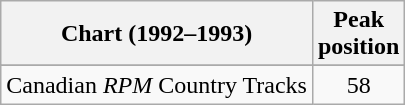<table class="wikitable sortable">
<tr>
<th>Chart (1992–1993)</th>
<th>Peak<br>position</th>
</tr>
<tr>
</tr>
<tr>
<td>Canadian <em>RPM</em> Country Tracks</td>
<td align="center">58</td>
</tr>
</table>
